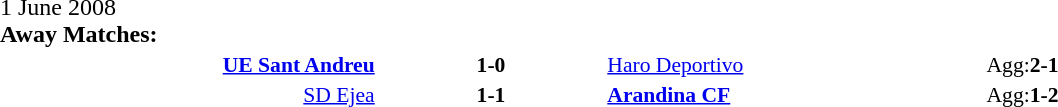<table width=100% cellspacing=1>
<tr>
<th width=20%></th>
<th width=12%></th>
<th width=20%></th>
<th></th>
</tr>
<tr>
<td>1 June 2008<br><strong>Away Matches:</strong></td>
</tr>
<tr style=font-size:90%>
<td align=right><strong><a href='#'>UE Sant Andreu</a></strong></td>
<td align=center><strong>1-0</strong></td>
<td><a href='#'>Haro Deportivo</a></td>
<td>Agg:<strong>2-1</strong></td>
</tr>
<tr style=font-size:90%>
<td align=right><a href='#'>SD Ejea</a></td>
<td align=center><strong>1-1</strong></td>
<td><strong><a href='#'>Arandina CF</a></strong></td>
<td>Agg:<strong>1-2</strong></td>
</tr>
</table>
